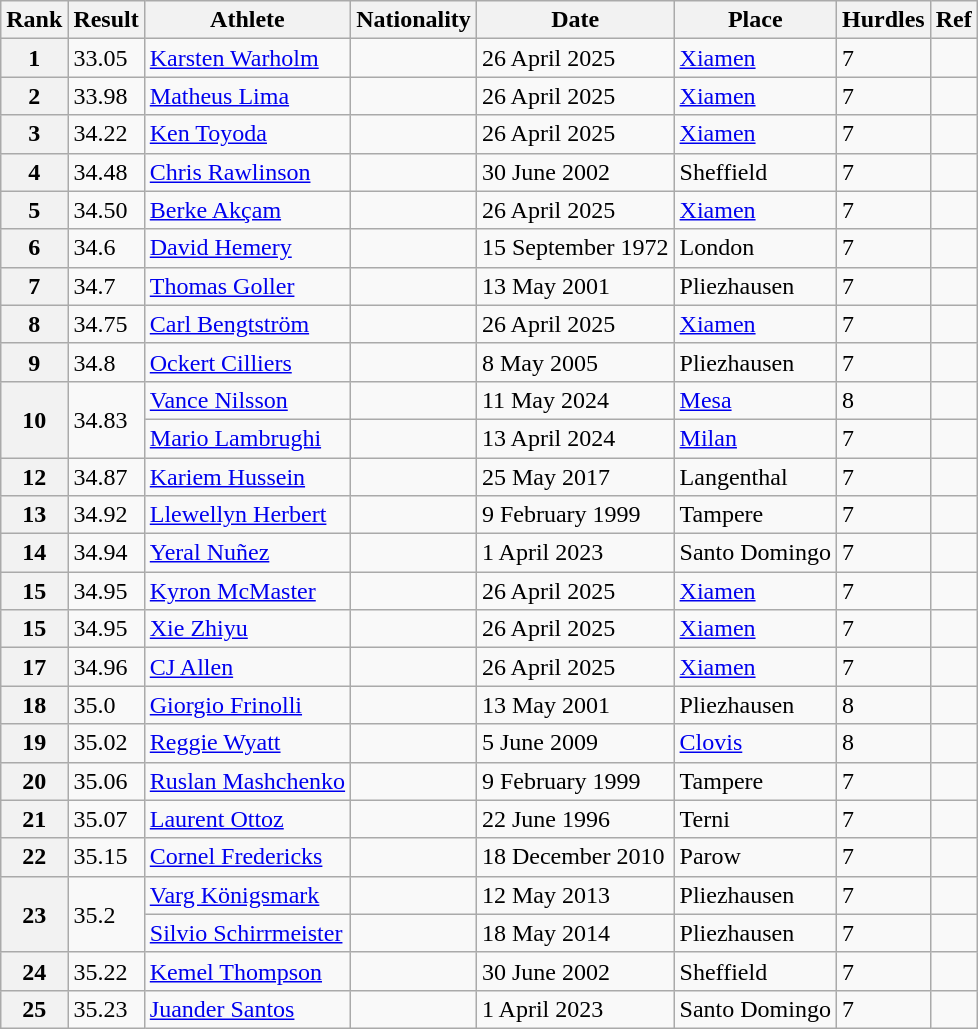<table class="wikitable">
<tr>
<th>Rank</th>
<th>Result</th>
<th>Athlete</th>
<th>Nationality</th>
<th>Date</th>
<th>Place</th>
<th>Hurdles</th>
<th>Ref</th>
</tr>
<tr>
<th>1</th>
<td>33.05</td>
<td><a href='#'>Karsten Warholm</a></td>
<td></td>
<td>26 April 2025</td>
<td><a href='#'>Xiamen</a></td>
<td>7</td>
<td></td>
</tr>
<tr>
<th>2</th>
<td>33.98</td>
<td><a href='#'>Matheus Lima</a></td>
<td></td>
<td>26 April 2025</td>
<td><a href='#'>Xiamen</a></td>
<td>7</td>
<td></td>
</tr>
<tr>
<th>3</th>
<td>34.22</td>
<td><a href='#'>Ken Toyoda</a></td>
<td></td>
<td>26 April 2025</td>
<td><a href='#'>Xiamen</a></td>
<td>7</td>
<td></td>
</tr>
<tr>
<th>4</th>
<td>34.48</td>
<td><a href='#'>Chris Rawlinson</a></td>
<td></td>
<td>30 June 2002</td>
<td>Sheffield</td>
<td>7</td>
<td></td>
</tr>
<tr>
<th>5</th>
<td>34.50</td>
<td><a href='#'>Berke Akçam</a></td>
<td></td>
<td>26 April 2025</td>
<td><a href='#'>Xiamen</a></td>
<td>7</td>
<td></td>
</tr>
<tr>
<th>6</th>
<td>34.6 </td>
<td><a href='#'>David Hemery</a></td>
<td></td>
<td>15 September 1972</td>
<td>London</td>
<td>7</td>
<td></td>
</tr>
<tr>
<th>7</th>
<td>34.7 </td>
<td><a href='#'>Thomas Goller</a></td>
<td></td>
<td>13 May 2001</td>
<td>Pliezhausen</td>
<td>7</td>
<td></td>
</tr>
<tr>
<th>8</th>
<td>34.75</td>
<td><a href='#'>Carl Bengtström</a></td>
<td></td>
<td>26 April 2025</td>
<td><a href='#'>Xiamen</a></td>
<td>7</td>
<td></td>
</tr>
<tr>
<th>9</th>
<td>34.8 </td>
<td><a href='#'>Ockert Cilliers</a></td>
<td></td>
<td>8 May 2005</td>
<td>Pliezhausen</td>
<td>7</td>
<td></td>
</tr>
<tr>
<th rowspan=2>10</th>
<td rowspan=2>34.83</td>
<td><a href='#'>Vance Nilsson</a></td>
<td></td>
<td>11 May 2024</td>
<td><a href='#'>Mesa</a></td>
<td>8</td>
<td></td>
</tr>
<tr>
<td><a href='#'>Mario Lambrughi</a></td>
<td></td>
<td>13 April 2024</td>
<td><a href='#'>Milan</a></td>
<td>7</td>
<td></td>
</tr>
<tr>
<th>12</th>
<td>34.87</td>
<td><a href='#'>Kariem Hussein</a></td>
<td></td>
<td>25 May 2017</td>
<td>Langenthal</td>
<td>7</td>
<td></td>
</tr>
<tr>
<th>13</th>
<td>34.92  </td>
<td><a href='#'>Llewellyn Herbert</a></td>
<td></td>
<td>9 February 1999</td>
<td>Tampere</td>
<td>7</td>
<td></td>
</tr>
<tr>
<th>14</th>
<td>34.94</td>
<td><a href='#'>Yeral Nuñez</a></td>
<td></td>
<td>1 April 2023</td>
<td>Santo Domingo</td>
<td>7</td>
<td></td>
</tr>
<tr>
<th>15</th>
<td>34.95</td>
<td><a href='#'>Kyron McMaster</a></td>
<td></td>
<td>26 April 2025</td>
<td><a href='#'>Xiamen</a></td>
<td>7</td>
<td></td>
</tr>
<tr>
<th>15</th>
<td>34.95</td>
<td><a href='#'>Xie Zhiyu</a></td>
<td></td>
<td>26 April 2025</td>
<td><a href='#'>Xiamen</a></td>
<td>7</td>
<td></td>
</tr>
<tr>
<th>17</th>
<td>34.96</td>
<td><a href='#'>CJ Allen</a></td>
<td></td>
<td>26 April 2025</td>
<td><a href='#'>Xiamen</a></td>
<td>7</td>
<td></td>
</tr>
<tr>
<th>18</th>
<td>35.0 </td>
<td><a href='#'>Giorgio Frinolli</a></td>
<td></td>
<td>13 May 2001</td>
<td>Pliezhausen</td>
<td>8</td>
<td></td>
</tr>
<tr>
<th>19</th>
<td>35.02</td>
<td><a href='#'>Reggie Wyatt</a></td>
<td></td>
<td>5 June 2009</td>
<td><a href='#'>Clovis</a></td>
<td>8</td>
<td></td>
</tr>
<tr>
<th>20</th>
<td>35.06  </td>
<td><a href='#'>Ruslan Mashchenko</a></td>
<td></td>
<td>9 February 1999</td>
<td>Tampere</td>
<td>7</td>
<td></td>
</tr>
<tr>
<th>21</th>
<td>35.07</td>
<td><a href='#'>Laurent Ottoz</a></td>
<td></td>
<td>22 June 1996</td>
<td>Terni</td>
<td>7</td>
<td></td>
</tr>
<tr>
<th>22</th>
<td>35.15</td>
<td><a href='#'>Cornel Fredericks</a></td>
<td></td>
<td>18 December 2010</td>
<td>Parow</td>
<td>7</td>
<td></td>
</tr>
<tr>
<th rowspan=2>23</th>
<td rowspan=2>35.2 </td>
<td><a href='#'>Varg Königsmark</a></td>
<td></td>
<td>12 May 2013</td>
<td>Pliezhausen</td>
<td>7</td>
<td></td>
</tr>
<tr>
<td><a href='#'>Silvio Schirrmeister</a></td>
<td></td>
<td>18 May 2014</td>
<td>Pliezhausen</td>
<td>7</td>
<td></td>
</tr>
<tr>
<th>24</th>
<td>35.22</td>
<td><a href='#'>Kemel Thompson</a></td>
<td></td>
<td>30 June 2002</td>
<td>Sheffield</td>
<td>7</td>
<td></td>
</tr>
<tr>
<th>25</th>
<td>35.23</td>
<td><a href='#'>Juander Santos</a></td>
<td></td>
<td>1 April 2023</td>
<td>Santo Domingo</td>
<td>7</td>
<td></td>
</tr>
</table>
